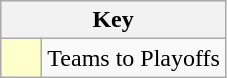<table class="wikitable" style="text-align: center;">
<tr>
<th colspan=2>Key</th>
</tr>
<tr>
<td style="background:#ffffcc; width:20px;"></td>
<td align=left>Teams to Playoffs</td>
</tr>
</table>
